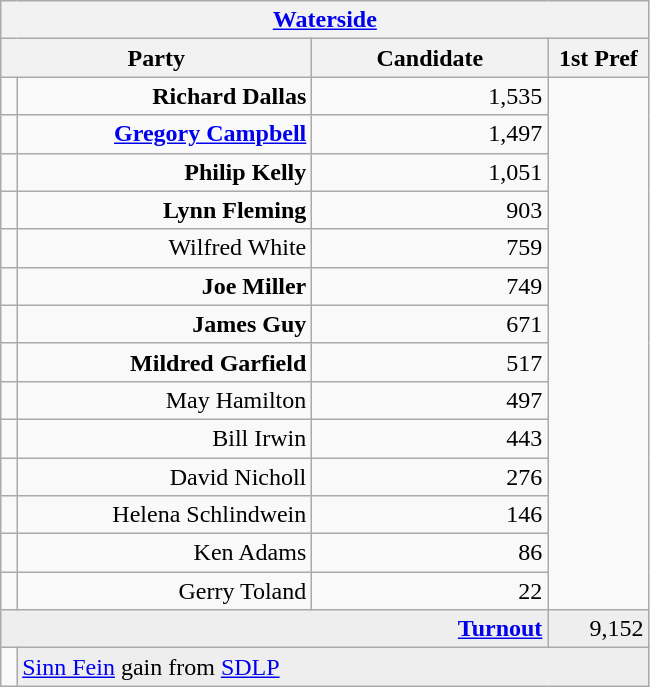<table class="wikitable">
<tr>
<th colspan="4" align="center"><a href='#'>Waterside</a></th>
</tr>
<tr>
<th colspan="2" align="center" width=200>Party</th>
<th width=150>Candidate</th>
<th width=60>1st Pref</th>
</tr>
<tr>
<td></td>
<td align="right"><strong>Richard Dallas</strong></td>
<td align="right">1,535</td>
</tr>
<tr>
<td></td>
<td align="right"><strong><a href='#'>Gregory Campbell</a></strong></td>
<td align="right">1,497</td>
</tr>
<tr>
<td></td>
<td align="right"><strong>Philip Kelly</strong></td>
<td align="right">1,051</td>
</tr>
<tr>
<td></td>
<td align="right"><strong>Lynn Fleming</strong></td>
<td align="right">903</td>
</tr>
<tr>
<td></td>
<td align="right">Wilfred White</td>
<td align="right">759</td>
</tr>
<tr>
<td></td>
<td align="right"><strong>Joe Miller</strong></td>
<td align="right">749</td>
</tr>
<tr>
<td></td>
<td align="right"><strong>James Guy</strong></td>
<td align="right">671</td>
</tr>
<tr>
<td></td>
<td align="right"><strong>Mildred Garfield</strong></td>
<td align="right">517</td>
</tr>
<tr>
<td></td>
<td align="right">May Hamilton</td>
<td align="right">497</td>
</tr>
<tr>
<td></td>
<td align="right">Bill Irwin</td>
<td align="right">443</td>
</tr>
<tr>
<td></td>
<td align="right">David Nicholl</td>
<td align="right">276</td>
</tr>
<tr>
<td></td>
<td align="right">Helena Schlindwein</td>
<td align="right">146</td>
</tr>
<tr>
<td></td>
<td align="right">Ken Adams</td>
<td align="right">86</td>
</tr>
<tr>
<td></td>
<td align="right">Gerry Toland</td>
<td align="right">22</td>
</tr>
<tr bgcolor="EEEEEE">
<td colspan=3 align="right"><strong><a href='#'>Turnout</a></strong></td>
<td align="right">9,152</td>
</tr>
<tr>
<td bgcolor=></td>
<td colspan=4 bgcolor="EEEEEE"><a href='#'>Sinn Fein</a> gain from <a href='#'>SDLP</a></td>
</tr>
</table>
